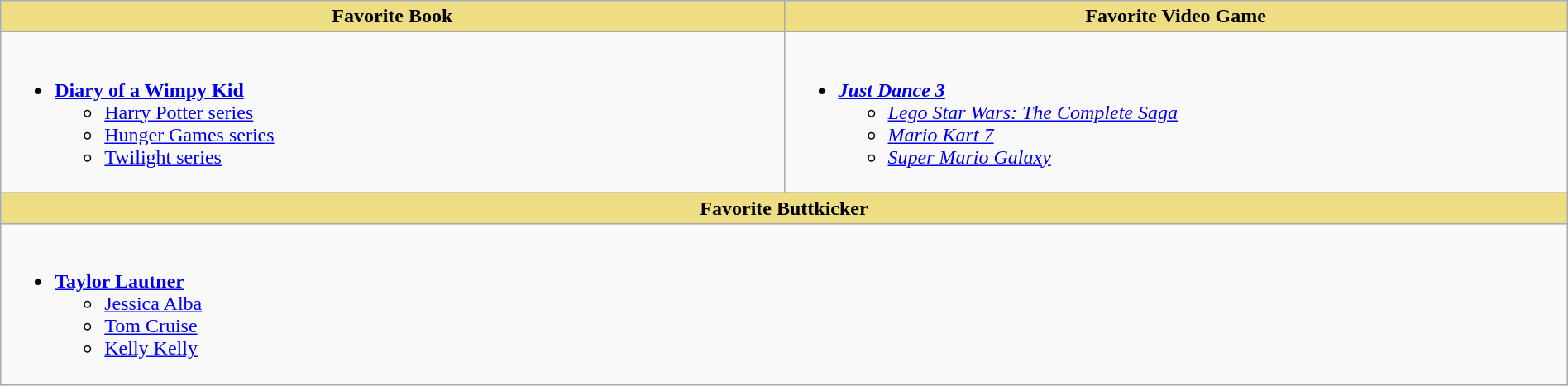<table class="wikitable" style="width:100%;">
<tr>
<th style="background:#EEDD82; width:50%">Favorite Book</th>
<th style="background:#EEDD82; width:50%">Favorite Video Game</th>
</tr>
<tr>
<td valign="top"><br><ul><li><strong><a href='#'>Diary of a Wimpy Kid</a></strong><ul><li><a href='#'>Harry Potter series</a></li><li><a href='#'>Hunger Games series</a></li><li><a href='#'>Twilight series</a></li></ul></li></ul></td>
<td valign="top"><br><ul><li><strong><em><a href='#'>Just Dance 3</a></em></strong><ul><li><em><a href='#'>Lego Star Wars: The Complete Saga</a></em></li><li><em><a href='#'>Mario Kart 7</a></em></li><li><em><a href='#'>Super Mario Galaxy</a></em></li></ul></li></ul></td>
</tr>
<tr>
<th style="background:#EEDD82;" colspan="2">Favorite Buttkicker</th>
</tr>
<tr>
<td colspan="2" valign="top"><br><ul><li><strong><a href='#'>Taylor Lautner</a></strong><ul><li><a href='#'>Jessica Alba</a></li><li><a href='#'>Tom Cruise</a></li><li><a href='#'>Kelly Kelly</a></li></ul></li></ul></td>
</tr>
</table>
